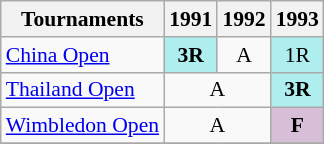<table class="wikitable" style="font-size: 90%; text-align:center">
<tr>
<th>Tournaments</th>
<th>1991</th>
<th>1992</th>
<th>1993</th>
</tr>
<tr>
<td align=left><a href='#'>China Open</a></td>
<td bgcolor=AFEEEE><strong>3R</strong></td>
<td>A</td>
<td bgcolor=AFEEEE>1R</td>
</tr>
<tr>
<td align=left><a href='#'>Thailand Open</a></td>
<td colspan="2">A</td>
<td bgcolor=AFEEEE><strong>3R</strong></td>
</tr>
<tr>
<td align=left><a href='#'>Wimbledon Open</a></td>
<td colspan="2">A</td>
<td bgcolor=D8BFD8><strong>F</strong></td>
</tr>
<tr>
</tr>
</table>
